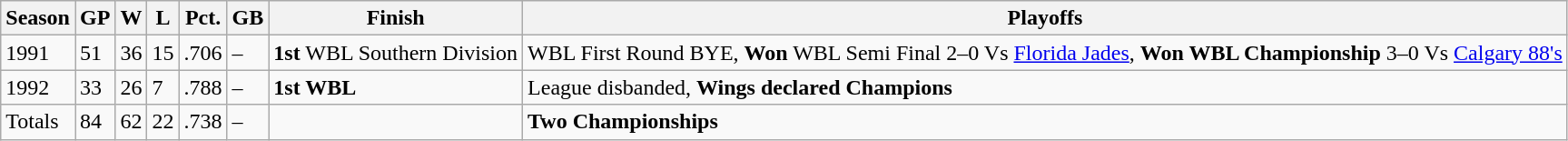<table class="wikitable">
<tr>
<th>Season</th>
<th>GP</th>
<th>W</th>
<th>L</th>
<th>Pct.</th>
<th>GB</th>
<th>Finish</th>
<th>Playoffs</th>
</tr>
<tr>
<td>1991</td>
<td>51</td>
<td>36</td>
<td>15</td>
<td>.706</td>
<td>–</td>
<td><strong>1st</strong> WBL Southern Division</td>
<td>WBL First Round BYE, <strong>Won</strong> WBL Semi Final 2–0 Vs <a href='#'>Florida Jades</a>, <strong>Won WBL Championship</strong> 3–0 Vs <a href='#'>Calgary 88's</a></td>
</tr>
<tr>
<td>1992</td>
<td>33</td>
<td>26</td>
<td>7</td>
<td>.788</td>
<td>–</td>
<td><strong>1st WBL</strong></td>
<td>League disbanded, <strong>Wings declared Champions</strong></td>
</tr>
<tr>
<td>Totals</td>
<td>84</td>
<td>62</td>
<td>22</td>
<td>.738</td>
<td>–</td>
<td></td>
<td><strong>Two Championships</strong></td>
</tr>
</table>
